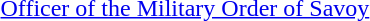<table>
<tr>
<td rowspan=2 style="width:60px; vertical-align:top;"></td>
<td><a href='#'>Officer of the Military Order of Savoy</a></td>
</tr>
<tr>
<td></td>
</tr>
</table>
